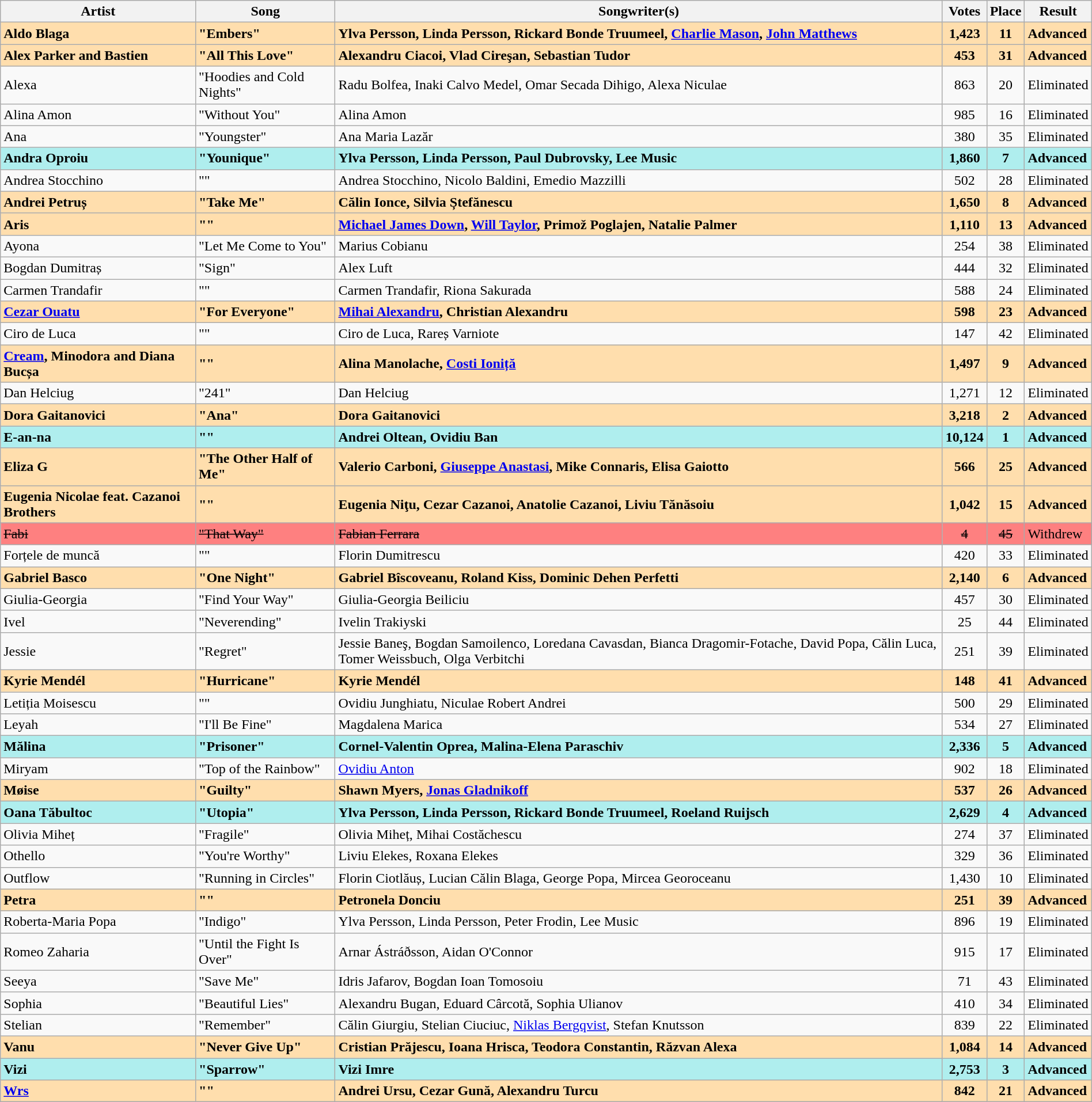<table class="wikitable sortable mw-collapsible" style="margin: 1em auto 1em auto">
<tr>
<th>Artist</th>
<th>Song</th>
<th>Songwriter(s)</th>
<th>Votes</th>
<th>Place</th>
<th>Result</th>
</tr>
<tr style="font-weight:bold; background:navajowhite;">
<td>Aldo Blaga</td>
<td>"Embers"</td>
<td>Ylva Persson, Linda Persson, Rickard Bonde Truumeel, <a href='#'>Charlie Mason</a>, <a href='#'>John Matthews</a></td>
<td align="center">1,423</td>
<td align="center">11</td>
<td>Advanced</td>
</tr>
<tr style="font-weight:bold; background:navajowhite;">
<td>Alex Parker and Bastien</td>
<td>"All This Love"</td>
<td>Alexandru Ciacoi, Vlad Cireşan, Sebastian Tudor</td>
<td align="center">453</td>
<td align="center">31</td>
<td>Advanced</td>
</tr>
<tr>
<td>Alexa</td>
<td>"Hoodies and Cold Nights"</td>
<td>Radu Bolfea, Inaki Calvo Medel, Omar Secada Dihigo, Alexa Niculae</td>
<td align="center">863</td>
<td align="center">20</td>
<td>Eliminated</td>
</tr>
<tr>
<td>Alina Amon</td>
<td>"Without You"</td>
<td>Alina Amon</td>
<td align="center">985</td>
<td align="center">16</td>
<td>Eliminated</td>
</tr>
<tr>
<td>Ana</td>
<td>"Youngster"</td>
<td>Ana Maria Lazăr</td>
<td align="center">380</td>
<td align="center">35</td>
<td>Eliminated</td>
</tr>
<tr style="font-weight:bold; background:paleturquoise;">
<td>Andra Oproiu</td>
<td>"Younique"</td>
<td>Ylva Persson, Linda Persson, Paul Dubrovsky, Lee Music</td>
<td align="center">1,860</td>
<td align="center">7</td>
<td>Advanced</td>
</tr>
<tr>
<td>Andrea Stocchino</td>
<td>""</td>
<td>Andrea Stocchino, Nicolo Baldini, Emedio Mazzilli</td>
<td align="center">502</td>
<td align="center">28</td>
<td>Eliminated</td>
</tr>
<tr style="font-weight:bold; background:navajowhite;">
<td>Andrei Petruș</td>
<td>"Take Me"</td>
<td>Călin Ionce, Silvia Ștefănescu</td>
<td align="center">1,650</td>
<td align="center">8</td>
<td>Advanced</td>
</tr>
<tr style="font-weight:bold; background:navajowhite;">
<td>Aris</td>
<td>"" </td>
<td><a href='#'>Michael James Down</a>, <a href='#'>Will Taylor</a>, Primož Poglajen, Natalie Palmer</td>
<td align="center">1,110</td>
<td align="center">13</td>
<td>Advanced</td>
</tr>
<tr>
<td>Ayona</td>
<td>"Let Me Come to You"</td>
<td>Marius Cobianu</td>
<td align="center">254</td>
<td align="center">38</td>
<td>Eliminated</td>
</tr>
<tr>
<td>Bogdan Dumitraș</td>
<td>"Sign"</td>
<td>Alex Luft</td>
<td align="center">444</td>
<td align="center">32</td>
<td>Eliminated</td>
</tr>
<tr>
<td>Carmen Trandafir</td>
<td>""</td>
<td>Carmen Trandafir, Riona Sakurada</td>
<td align="center">588</td>
<td align="center">24</td>
<td>Eliminated</td>
</tr>
<tr style="font-weight:bold; background:navajowhite;">
<td><a href='#'>Cezar Ouatu</a></td>
<td>"For Everyone"</td>
<td><a href='#'>Mihai Alexandru</a>, Christian Alexandru</td>
<td align="center">598</td>
<td align="center">23</td>
<td>Advanced</td>
</tr>
<tr>
<td>Ciro de Luca</td>
<td>""</td>
<td>Ciro de Luca, Rareș Varniote</td>
<td align="center">147</td>
<td align="center">42</td>
<td>Eliminated</td>
</tr>
<tr style="font-weight:bold; background:navajowhite;">
<td><a href='#'>Cream</a>, Minodora and Diana Bucșa</td>
<td>""</td>
<td>Alina Manolache, <a href='#'>Costi Ioniță</a></td>
<td align="center">1,497</td>
<td align="center">9</td>
<td>Advanced</td>
</tr>
<tr>
<td>Dan Helciug</td>
<td>"241"</td>
<td>Dan Helciug</td>
<td align="center">1,271</td>
<td align="center">12</td>
<td>Eliminated</td>
</tr>
<tr style="font-weight:bold; background:navajowhite;">
<td>Dora Gaitanovici</td>
<td>"Ana"</td>
<td>Dora Gaitanovici</td>
<td align="center">3,218</td>
<td align="center">2</td>
<td>Advanced</td>
</tr>
<tr style="font-weight:bold; background:paleturquoise;">
<td>E-an-na</td>
<td>""</td>
<td>Andrei Oltean, Ovidiu Ban</td>
<td align="center">10,124</td>
<td align="center">1</td>
<td>Advanced</td>
</tr>
<tr style="font-weight:bold; background:navajowhite;">
<td>Eliza G</td>
<td>"The Other Half of Me"</td>
<td>Valerio Carboni, <a href='#'>Giuseppe Anastasi</a>, Mike Connaris, Elisa Gaiotto</td>
<td align="center">566</td>
<td align="center">25</td>
<td>Advanced</td>
</tr>
<tr style="font-weight:bold; background:navajowhite;">
<td>Eugenia Nicolae feat. Cazanoi Brothers</td>
<td>""</td>
<td>Eugenia Niţu, Cezar Cazanoi, Anatolie Cazanoi, Liviu Tănăsoiu</td>
<td align="center">1,042</td>
<td align="center">15</td>
<td>Advanced</td>
</tr>
<tr style="background:#fe8080;">
<td><s>Fabi</s></td>
<td><s>"That Way"</s></td>
<td><s>Fabian Ferrara</s></td>
<td align="center"><s>4</s></td>
<td align="center"><s>45</s></td>
<td>Withdrew</td>
</tr>
<tr>
<td>Forțele de muncă</td>
<td>""</td>
<td>Florin Dumitrescu</td>
<td align="center">420</td>
<td align="center">33</td>
<td>Eliminated</td>
</tr>
<tr style="font-weight:bold; background:navajowhite;">
<td>Gabriel Basco</td>
<td>"One Night"</td>
<td>Gabriel Bîscoveanu, Roland Kiss, Dominic Dehen Perfetti</td>
<td align="center">2,140</td>
<td align="center">6</td>
<td>Advanced</td>
</tr>
<tr>
<td>Giulia-Georgia</td>
<td>"Find Your Way"</td>
<td>Giulia-Georgia Beiliciu</td>
<td align="center">457</td>
<td align="center">30</td>
<td>Eliminated</td>
</tr>
<tr>
<td>Ivel</td>
<td>"Neverending"</td>
<td>Ivelin Trakiyski</td>
<td align="center">25</td>
<td align="center">44</td>
<td>Eliminated</td>
</tr>
<tr>
<td>Jessie</td>
<td>"Regret"</td>
<td>Jessie Baneş, Bogdan Samoilenco, Loredana Cavasdan, Bianca Dragomir-Fotache, David Popa, Călin Luca, Tomer Weissbuch, Olga Verbitchi</td>
<td align="center">251</td>
<td align="center">39</td>
<td>Eliminated</td>
</tr>
<tr style="font-weight:bold; background:navajowhite;">
<td>Kyrie Mendél</td>
<td>"Hurricane"</td>
<td>Kyrie Mendél</td>
<td align="center">148</td>
<td align="center">41</td>
<td>Advanced</td>
</tr>
<tr>
<td>Letiția Moisescu</td>
<td>""</td>
<td>Ovidiu Junghiatu, Niculae Robert Andrei</td>
<td align="center">500</td>
<td align="center">29</td>
<td>Eliminated</td>
</tr>
<tr>
<td>Leyah</td>
<td>"I'll Be Fine"</td>
<td>Magdalena Marica</td>
<td align="center">534</td>
<td align="center">27</td>
<td>Eliminated</td>
</tr>
<tr style="font-weight:bold; background:paleturquoise;">
<td>Mălina</td>
<td>"Prisoner"</td>
<td>Cornel-Valentin Oprea, Malina-Elena Paraschiv</td>
<td align="center">2,336</td>
<td align="center">5</td>
<td>Advanced</td>
</tr>
<tr>
<td>Miryam</td>
<td>"Top of the Rainbow"</td>
<td><a href='#'>Ovidiu Anton</a></td>
<td align="center">902</td>
<td align="center">18</td>
<td>Eliminated</td>
</tr>
<tr style="font-weight:bold; background:navajowhite;">
<td>Møise</td>
<td>"Guilty"</td>
<td>Shawn Myers, <a href='#'>Jonas Gladnikoff</a></td>
<td align="center">537</td>
<td align="center">26</td>
<td>Advanced</td>
</tr>
<tr style="font-weight:bold; background:paleturquoise;">
<td>Oana Tăbultoc</td>
<td>"Utopia"</td>
<td>Ylva Persson, Linda Persson, Rickard Bonde Truumeel, Roeland Ruijsch</td>
<td align="center">2,629</td>
<td align="center">4</td>
<td>Advanced</td>
</tr>
<tr>
<td>Olivia Miheț</td>
<td>"Fragile"</td>
<td>Olivia Miheț, Mihai Costăchescu</td>
<td align="center">274</td>
<td align="center">37</td>
<td>Eliminated</td>
</tr>
<tr>
<td>Othello</td>
<td>"You're Worthy"</td>
<td>Liviu Elekes, Roxana Elekes</td>
<td align="center">329</td>
<td align="center">36</td>
<td>Eliminated</td>
</tr>
<tr>
<td>Outflow</td>
<td>"Running in Circles"</td>
<td>Florin Ciotlăuș, Lucian Călin Blaga, George Popa, Mircea Georoceanu</td>
<td align="center">1,430</td>
<td align="center">10</td>
<td>Eliminated</td>
</tr>
<tr style="font-weight:bold; background:navajowhite;">
<td>Petra</td>
<td>""</td>
<td>Petronela Donciu</td>
<td align="center">251</td>
<td align="center">39</td>
<td>Advanced</td>
</tr>
<tr>
<td>Roberta-Maria Popa</td>
<td>"Indigo"</td>
<td>Ylva Persson, Linda Persson, Peter Frodin, Lee Music</td>
<td align="center">896</td>
<td align="center">19</td>
<td>Eliminated</td>
</tr>
<tr>
<td>Romeo Zaharia</td>
<td>"Until the Fight Is Over"</td>
<td>Arnar Ástráðsson, Aidan O'Connor</td>
<td align="center">915</td>
<td align="center">17</td>
<td>Eliminated</td>
</tr>
<tr>
<td>Seeya</td>
<td>"Save Me"</td>
<td>Idris Jafarov, Bogdan Ioan Tomosoiu</td>
<td align="center">71</td>
<td align="center">43</td>
<td>Eliminated</td>
</tr>
<tr>
<td>Sophia</td>
<td>"Beautiful Lies"</td>
<td>Alexandru Bugan, Eduard Cârcotă, Sophia Ulianov</td>
<td align="center">410</td>
<td align="center">34</td>
<td>Eliminated</td>
</tr>
<tr>
<td>Stelian</td>
<td>"Remember"</td>
<td>Călin Giurgiu, Stelian Ciuciuc, <a href='#'>Niklas Bergqvist</a>, Stefan Knutsson</td>
<td align="center">839</td>
<td align="center">22</td>
<td>Eliminated</td>
</tr>
<tr style="font-weight:bold; background:navajowhite;">
<td>Vanu</td>
<td>"Never Give Up"</td>
<td>Cristian Prăjescu, Ioana Hrisca, Teodora Constantin, Răzvan Alexa</td>
<td align="center">1,084</td>
<td align="center">14</td>
<td>Advanced</td>
</tr>
<tr style="font-weight:bold; background:paleturquoise;">
<td>Vizi</td>
<td>"Sparrow"</td>
<td>Vizi Imre</td>
<td align="center">2,753</td>
<td align="center">3</td>
<td>Advanced</td>
</tr>
<tr style="font-weight:bold; background:navajowhite;">
<td><a href='#'>Wrs</a></td>
<td>""</td>
<td>Andrei Ursu, Cezar Gună, Alexandru Turcu</td>
<td align="center">842</td>
<td align="center">21</td>
<td>Advanced</td>
</tr>
</table>
